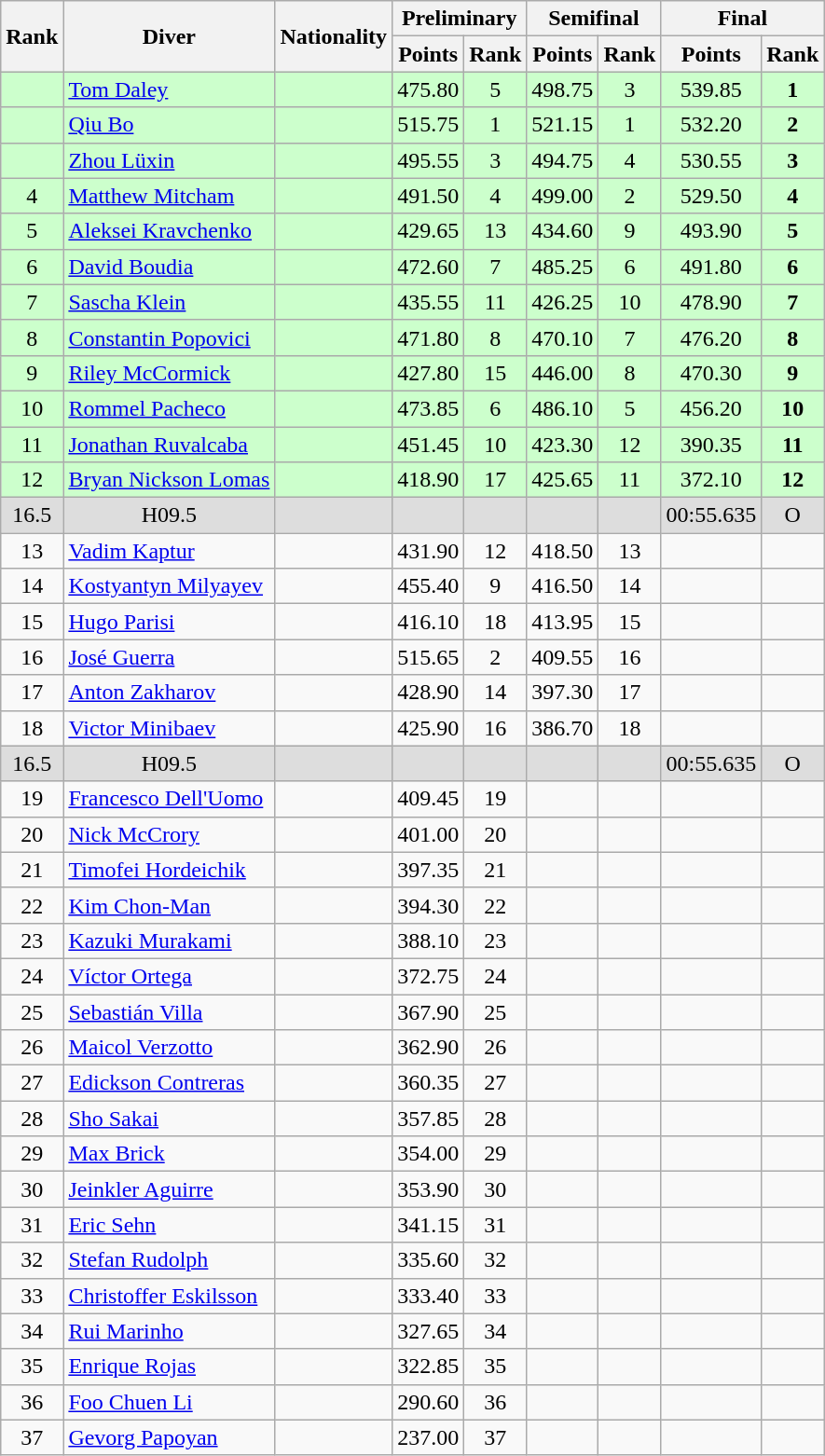<table class="wikitable" style="text-align:center">
<tr>
<th rowspan="2">Rank</th>
<th rowspan="2">Diver</th>
<th rowspan="2">Nationality</th>
<th colspan="2">Preliminary</th>
<th colspan="2">Semifinal</th>
<th colspan="2">Final</th>
</tr>
<tr>
<th>Points</th>
<th>Rank</th>
<th>Points</th>
<th>Rank</th>
<th>Points</th>
<th>Rank</th>
</tr>
<tr bgcolor=ccffcc>
<td></td>
<td align=left><a href='#'>Tom Daley</a></td>
<td align=left></td>
<td>475.80</td>
<td>5</td>
<td>498.75</td>
<td>3</td>
<td>539.85</td>
<td><strong>1</strong></td>
</tr>
<tr bgcolor=ccffcc>
<td></td>
<td align=left><a href='#'>Qiu Bo</a></td>
<td align=left></td>
<td>515.75</td>
<td>1</td>
<td>521.15</td>
<td>1</td>
<td>532.20</td>
<td><strong>2</strong></td>
</tr>
<tr bgcolor=ccffcc>
<td></td>
<td align=left><a href='#'>Zhou Lüxin</a></td>
<td align=left></td>
<td>495.55</td>
<td>3</td>
<td>494.75</td>
<td>4</td>
<td>530.55</td>
<td><strong>3</strong></td>
</tr>
<tr bgcolor=ccffcc>
<td>4</td>
<td align=left><a href='#'>Matthew Mitcham</a></td>
<td align=left></td>
<td>491.50</td>
<td>4</td>
<td>499.00</td>
<td>2</td>
<td>529.50</td>
<td><strong>4</strong></td>
</tr>
<tr bgcolor=ccffcc>
<td>5</td>
<td align=left><a href='#'>Aleksei Kravchenko</a></td>
<td align=left></td>
<td>429.65</td>
<td>13</td>
<td>434.60</td>
<td>9</td>
<td>493.90</td>
<td><strong>5</strong></td>
</tr>
<tr bgcolor=ccffcc>
<td>6</td>
<td align=left><a href='#'>David Boudia</a></td>
<td align=left></td>
<td>472.60</td>
<td>7</td>
<td>485.25</td>
<td>6</td>
<td>491.80</td>
<td><strong>6</strong></td>
</tr>
<tr bgcolor=ccffcc>
<td>7</td>
<td align=left><a href='#'>Sascha Klein</a></td>
<td align=left></td>
<td>435.55</td>
<td>11</td>
<td>426.25</td>
<td>10</td>
<td>478.90</td>
<td><strong>7</strong></td>
</tr>
<tr bgcolor=ccffcc>
<td>8</td>
<td align=left><a href='#'>Constantin Popovici</a></td>
<td align=left></td>
<td>471.80</td>
<td>8</td>
<td>470.10</td>
<td>7</td>
<td>476.20</td>
<td><strong>8</strong></td>
</tr>
<tr bgcolor=ccffcc>
<td>9</td>
<td align=left><a href='#'>Riley McCormick</a></td>
<td align=left></td>
<td>427.80</td>
<td>15</td>
<td>446.00</td>
<td>8</td>
<td>470.30</td>
<td><strong>9</strong></td>
</tr>
<tr bgcolor=ccffcc>
<td>10</td>
<td align=left><a href='#'>Rommel Pacheco</a></td>
<td align=left></td>
<td>473.85</td>
<td>6</td>
<td>486.10</td>
<td>5</td>
<td>456.20</td>
<td><strong>10</strong></td>
</tr>
<tr bgcolor=ccffcc>
<td>11</td>
<td align=left><a href='#'>Jonathan Ruvalcaba</a></td>
<td align=left></td>
<td>451.45</td>
<td>10</td>
<td>423.30</td>
<td>12</td>
<td>390.35</td>
<td><strong>11</strong></td>
</tr>
<tr bgcolor=ccffcc>
<td>12</td>
<td align=left><a href='#'>Bryan Nickson Lomas</a></td>
<td align=left></td>
<td>418.90</td>
<td>17</td>
<td>425.65</td>
<td>11</td>
<td>372.10</td>
<td><strong>12</strong></td>
</tr>
<tr bgcolor=#DDDDDD>
<td><span>16.5</span></td>
<td><span>H09.5</span></td>
<td></td>
<td></td>
<td></td>
<td></td>
<td></td>
<td><span>00:55.635</span></td>
<td><span>O</span></td>
</tr>
<tr>
<td>13</td>
<td align=left><a href='#'>Vadim Kaptur</a></td>
<td align=left></td>
<td>431.90</td>
<td>12</td>
<td>418.50</td>
<td>13</td>
<td></td>
<td></td>
</tr>
<tr>
<td>14</td>
<td align=left><a href='#'>Kostyantyn Milyayev</a></td>
<td align=left></td>
<td>455.40</td>
<td>9</td>
<td>416.50</td>
<td>14</td>
<td></td>
<td></td>
</tr>
<tr>
<td>15</td>
<td align=left><a href='#'>Hugo Parisi</a></td>
<td align=left></td>
<td>416.10</td>
<td>18</td>
<td>413.95</td>
<td>15</td>
<td></td>
<td></td>
</tr>
<tr>
<td>16</td>
<td align=left><a href='#'>José Guerra</a></td>
<td align=left></td>
<td>515.65</td>
<td>2</td>
<td>409.55</td>
<td>16</td>
<td></td>
<td></td>
</tr>
<tr>
<td>17</td>
<td align=left><a href='#'>Anton Zakharov</a></td>
<td align=left></td>
<td>428.90</td>
<td>14</td>
<td>397.30</td>
<td>17</td>
<td></td>
<td></td>
</tr>
<tr>
<td>18</td>
<td align=left><a href='#'>Victor Minibaev</a></td>
<td align=left></td>
<td>425.90</td>
<td>16</td>
<td>386.70</td>
<td>18</td>
<td></td>
<td></td>
</tr>
<tr bgcolor=#DDDDDD>
<td><span>16.5</span></td>
<td><span>H09.5</span></td>
<td></td>
<td></td>
<td></td>
<td></td>
<td></td>
<td><span>00:55.635</span></td>
<td><span>O</span></td>
</tr>
<tr>
<td>19</td>
<td align=left><a href='#'>Francesco Dell'Uomo</a></td>
<td align=left></td>
<td>409.45</td>
<td>19</td>
<td></td>
<td></td>
<td></td>
<td></td>
</tr>
<tr>
<td>20</td>
<td align=left><a href='#'>Nick McCrory</a></td>
<td align=left></td>
<td>401.00</td>
<td>20</td>
<td></td>
<td></td>
<td></td>
<td></td>
</tr>
<tr>
<td>21</td>
<td align=left><a href='#'>Timofei Hordeichik</a></td>
<td align=left></td>
<td>397.35</td>
<td>21</td>
<td></td>
<td></td>
<td></td>
<td></td>
</tr>
<tr>
<td>22</td>
<td align=left><a href='#'>Kim Chon-Man</a></td>
<td align=left></td>
<td>394.30</td>
<td>22</td>
<td></td>
<td></td>
<td></td>
<td></td>
</tr>
<tr>
<td>23</td>
<td align=left><a href='#'>Kazuki Murakami</a></td>
<td align=left></td>
<td>388.10</td>
<td>23</td>
<td></td>
<td></td>
<td></td>
<td></td>
</tr>
<tr>
<td>24</td>
<td align=left><a href='#'>Víctor Ortega</a></td>
<td align=left></td>
<td>372.75</td>
<td>24</td>
<td></td>
<td></td>
<td></td>
<td></td>
</tr>
<tr>
<td>25</td>
<td align=left><a href='#'>Sebastián Villa</a></td>
<td align=left></td>
<td>367.90</td>
<td>25</td>
<td></td>
<td></td>
<td></td>
<td></td>
</tr>
<tr>
<td>26</td>
<td align=left><a href='#'>Maicol Verzotto</a></td>
<td align=left></td>
<td>362.90</td>
<td>26</td>
<td></td>
<td></td>
<td></td>
<td></td>
</tr>
<tr>
<td>27</td>
<td align=left><a href='#'>Edickson Contreras</a></td>
<td align=left></td>
<td>360.35</td>
<td>27</td>
<td></td>
<td></td>
<td></td>
<td></td>
</tr>
<tr>
<td>28</td>
<td align=left><a href='#'>Sho Sakai</a></td>
<td align=left></td>
<td>357.85</td>
<td>28</td>
<td></td>
<td></td>
<td></td>
<td></td>
</tr>
<tr>
<td>29</td>
<td align=left><a href='#'>Max Brick</a></td>
<td align=left></td>
<td>354.00</td>
<td>29</td>
<td></td>
<td></td>
<td></td>
<td></td>
</tr>
<tr>
<td>30</td>
<td align=left><a href='#'>Jeinkler Aguirre</a></td>
<td align=left></td>
<td>353.90</td>
<td>30</td>
<td></td>
<td></td>
<td></td>
<td></td>
</tr>
<tr>
<td>31</td>
<td align=left><a href='#'>Eric Sehn</a></td>
<td align=left></td>
<td>341.15</td>
<td>31</td>
<td></td>
<td></td>
<td></td>
<td></td>
</tr>
<tr>
<td>32</td>
<td align=left><a href='#'>Stefan Rudolph</a></td>
<td align=left></td>
<td>335.60</td>
<td>32</td>
<td></td>
<td></td>
<td></td>
<td></td>
</tr>
<tr>
<td>33</td>
<td align=left><a href='#'>Christoffer Eskilsson</a></td>
<td align=left></td>
<td>333.40</td>
<td>33</td>
<td></td>
<td></td>
<td></td>
<td></td>
</tr>
<tr>
<td>34</td>
<td align=left><a href='#'>Rui Marinho</a></td>
<td align=left></td>
<td>327.65</td>
<td>34</td>
<td></td>
<td></td>
<td></td>
<td></td>
</tr>
<tr>
<td>35</td>
<td align=left><a href='#'>Enrique Rojas</a></td>
<td align=left></td>
<td>322.85</td>
<td>35</td>
<td></td>
<td></td>
<td></td>
<td></td>
</tr>
<tr>
<td>36</td>
<td align=left><a href='#'>Foo Chuen Li</a></td>
<td align=left></td>
<td>290.60</td>
<td>36</td>
<td></td>
<td></td>
<td></td>
<td></td>
</tr>
<tr>
<td>37</td>
<td align=left><a href='#'>Gevorg Papoyan</a></td>
<td align=left></td>
<td>237.00</td>
<td>37</td>
<td></td>
<td></td>
<td></td>
<td></td>
</tr>
</table>
